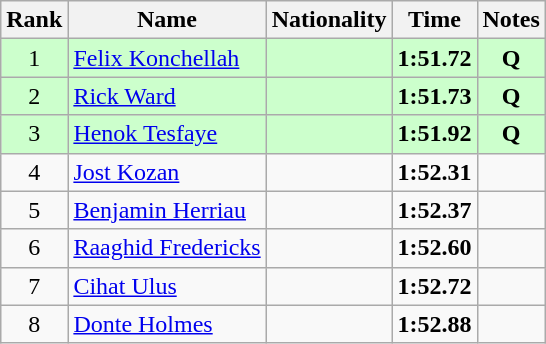<table class="wikitable sortable" style="text-align:center">
<tr>
<th>Rank</th>
<th>Name</th>
<th>Nationality</th>
<th>Time</th>
<th>Notes</th>
</tr>
<tr bgcolor=ccffcc>
<td>1</td>
<td align=left><a href='#'>Felix Konchellah</a></td>
<td align=left></td>
<td><strong>1:51.72</strong></td>
<td><strong>Q</strong></td>
</tr>
<tr bgcolor=ccffcc>
<td>2</td>
<td align=left><a href='#'>Rick Ward</a></td>
<td align=left></td>
<td><strong>1:51.73</strong></td>
<td><strong>Q</strong></td>
</tr>
<tr bgcolor=ccffcc>
<td>3</td>
<td align=left><a href='#'>Henok Tesfaye</a></td>
<td align=left></td>
<td><strong>1:51.92</strong></td>
<td><strong>Q</strong></td>
</tr>
<tr>
<td>4</td>
<td align=left><a href='#'>Jost Kozan</a></td>
<td align=left></td>
<td><strong>1:52.31</strong></td>
<td></td>
</tr>
<tr>
<td>5</td>
<td align=left><a href='#'>Benjamin Herriau</a></td>
<td align=left></td>
<td><strong>1:52.37</strong></td>
<td></td>
</tr>
<tr>
<td>6</td>
<td align=left><a href='#'>Raaghid Fredericks</a></td>
<td align=left></td>
<td><strong>1:52.60</strong></td>
<td></td>
</tr>
<tr>
<td>7</td>
<td align=left><a href='#'>Cihat Ulus</a></td>
<td align=left></td>
<td><strong>1:52.72</strong></td>
<td></td>
</tr>
<tr>
<td>8</td>
<td align=left><a href='#'>Donte Holmes</a></td>
<td align=left></td>
<td><strong>1:52.88</strong></td>
<td></td>
</tr>
</table>
